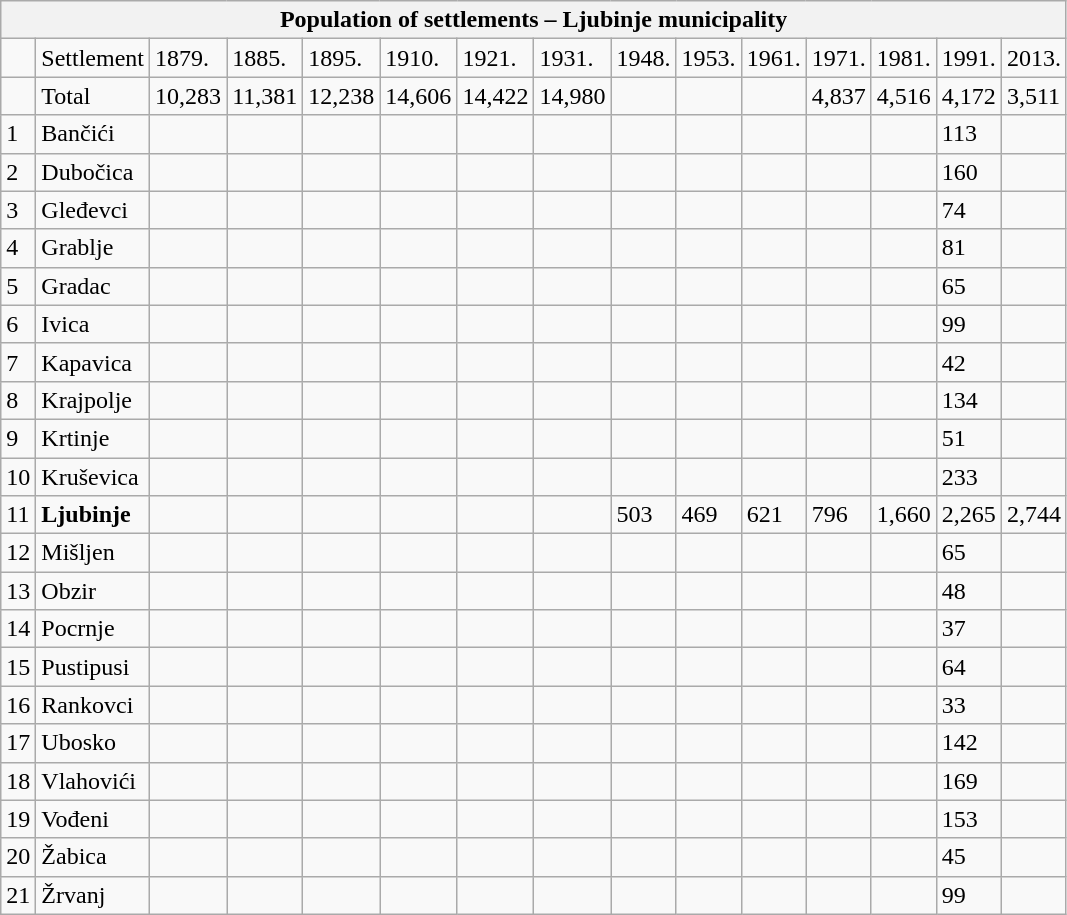<table class="wikitable">
<tr>
<th colspan="15">Population of settlements – Ljubinje municipality</th>
</tr>
<tr>
<td></td>
<td>Settlement</td>
<td>1879.</td>
<td>1885.</td>
<td>1895.</td>
<td>1910.</td>
<td>1921.</td>
<td>1931.</td>
<td>1948.</td>
<td>1953.</td>
<td>1961.</td>
<td>1971.</td>
<td>1981.</td>
<td>1991.</td>
<td>2013.</td>
</tr>
<tr>
<td></td>
<td>Total</td>
<td>10,283</td>
<td>11,381</td>
<td>12,238</td>
<td>14,606</td>
<td>14,422</td>
<td>14,980</td>
<td></td>
<td></td>
<td></td>
<td>4,837</td>
<td>4,516</td>
<td>4,172</td>
<td>3,511</td>
</tr>
<tr>
<td>1</td>
<td>Bančići</td>
<td></td>
<td></td>
<td></td>
<td></td>
<td></td>
<td></td>
<td></td>
<td></td>
<td></td>
<td></td>
<td></td>
<td>113</td>
<td></td>
</tr>
<tr>
<td>2</td>
<td>Dubočica</td>
<td></td>
<td></td>
<td></td>
<td></td>
<td></td>
<td></td>
<td></td>
<td></td>
<td></td>
<td></td>
<td></td>
<td>160</td>
<td></td>
</tr>
<tr>
<td>3</td>
<td>Gleđevci</td>
<td></td>
<td></td>
<td></td>
<td></td>
<td></td>
<td></td>
<td></td>
<td></td>
<td></td>
<td></td>
<td></td>
<td>74</td>
<td></td>
</tr>
<tr>
<td>4</td>
<td>Grablje</td>
<td></td>
<td></td>
<td></td>
<td></td>
<td></td>
<td></td>
<td></td>
<td></td>
<td></td>
<td></td>
<td></td>
<td>81</td>
<td></td>
</tr>
<tr>
<td>5</td>
<td>Gradac</td>
<td></td>
<td></td>
<td></td>
<td></td>
<td></td>
<td></td>
<td></td>
<td></td>
<td></td>
<td></td>
<td></td>
<td>65</td>
<td></td>
</tr>
<tr>
<td>6</td>
<td>Ivica</td>
<td></td>
<td></td>
<td></td>
<td></td>
<td></td>
<td></td>
<td></td>
<td></td>
<td></td>
<td></td>
<td></td>
<td>99</td>
<td></td>
</tr>
<tr>
<td>7</td>
<td>Kapavica</td>
<td></td>
<td></td>
<td></td>
<td></td>
<td></td>
<td></td>
<td></td>
<td></td>
<td></td>
<td></td>
<td></td>
<td>42</td>
<td></td>
</tr>
<tr>
<td>8</td>
<td>Krajpolje</td>
<td></td>
<td></td>
<td></td>
<td></td>
<td></td>
<td></td>
<td></td>
<td></td>
<td></td>
<td></td>
<td></td>
<td>134</td>
<td></td>
</tr>
<tr>
<td>9</td>
<td>Krtinje</td>
<td></td>
<td></td>
<td></td>
<td></td>
<td></td>
<td></td>
<td></td>
<td></td>
<td></td>
<td></td>
<td></td>
<td>51</td>
<td></td>
</tr>
<tr>
<td>10</td>
<td>Kruševica</td>
<td></td>
<td></td>
<td></td>
<td></td>
<td></td>
<td></td>
<td></td>
<td></td>
<td></td>
<td></td>
<td></td>
<td>233</td>
<td></td>
</tr>
<tr>
<td>11</td>
<td><strong>Ljubinje</strong></td>
<td></td>
<td></td>
<td></td>
<td></td>
<td></td>
<td></td>
<td>503</td>
<td>469</td>
<td>621</td>
<td>796</td>
<td>1,660</td>
<td>2,265</td>
<td>2,744</td>
</tr>
<tr>
<td>12</td>
<td>Mišljen</td>
<td></td>
<td></td>
<td></td>
<td></td>
<td></td>
<td></td>
<td></td>
<td></td>
<td></td>
<td></td>
<td></td>
<td>65</td>
<td></td>
</tr>
<tr>
<td>13</td>
<td>Obzir</td>
<td></td>
<td></td>
<td></td>
<td></td>
<td></td>
<td></td>
<td></td>
<td></td>
<td></td>
<td></td>
<td></td>
<td>48</td>
<td></td>
</tr>
<tr>
<td>14</td>
<td>Pocrnje</td>
<td></td>
<td></td>
<td></td>
<td></td>
<td></td>
<td></td>
<td></td>
<td></td>
<td></td>
<td></td>
<td></td>
<td>37</td>
<td></td>
</tr>
<tr>
<td>15</td>
<td>Pustipusi</td>
<td></td>
<td></td>
<td></td>
<td></td>
<td></td>
<td></td>
<td></td>
<td></td>
<td></td>
<td></td>
<td></td>
<td>64</td>
<td></td>
</tr>
<tr>
<td>16</td>
<td>Rankovci</td>
<td></td>
<td></td>
<td></td>
<td></td>
<td></td>
<td></td>
<td></td>
<td></td>
<td></td>
<td></td>
<td></td>
<td>33</td>
<td></td>
</tr>
<tr>
<td>17</td>
<td>Ubosko</td>
<td></td>
<td></td>
<td></td>
<td></td>
<td></td>
<td></td>
<td></td>
<td></td>
<td></td>
<td></td>
<td></td>
<td>142</td>
<td></td>
</tr>
<tr>
<td>18</td>
<td>Vlahovići</td>
<td></td>
<td></td>
<td></td>
<td></td>
<td></td>
<td></td>
<td></td>
<td></td>
<td></td>
<td></td>
<td></td>
<td>169</td>
<td></td>
</tr>
<tr>
<td>19</td>
<td>Vođeni</td>
<td></td>
<td></td>
<td></td>
<td></td>
<td></td>
<td></td>
<td></td>
<td></td>
<td></td>
<td></td>
<td></td>
<td>153</td>
<td></td>
</tr>
<tr>
<td>20</td>
<td>Žabica</td>
<td></td>
<td></td>
<td></td>
<td></td>
<td></td>
<td></td>
<td></td>
<td></td>
<td></td>
<td></td>
<td></td>
<td>45</td>
<td></td>
</tr>
<tr>
<td>21</td>
<td>Žrvanj</td>
<td></td>
<td></td>
<td></td>
<td></td>
<td></td>
<td></td>
<td></td>
<td></td>
<td></td>
<td></td>
<td></td>
<td>99</td>
<td></td>
</tr>
</table>
